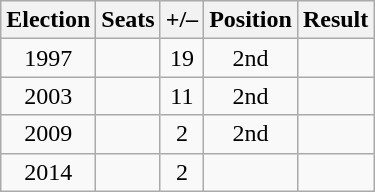<table class="wikitable" style="text-align:center">
<tr>
<th>Election</th>
<th><strong>Seats</strong></th>
<th>+/–</th>
<th><strong>Position</strong></th>
<th>Result</th>
</tr>
<tr>
<td>1997</td>
<td></td>
<td> 19</td>
<td> 2nd</td>
<td></td>
</tr>
<tr>
<td>2003</td>
<td></td>
<td> 11</td>
<td> 2nd</td>
<td></td>
</tr>
<tr>
<td>2009</td>
<td></td>
<td> 2</td>
<td> 2nd</td>
<td></td>
</tr>
<tr>
<td>2014</td>
<td></td>
<td> 2</td>
<td></td>
<td></td>
</tr>
</table>
